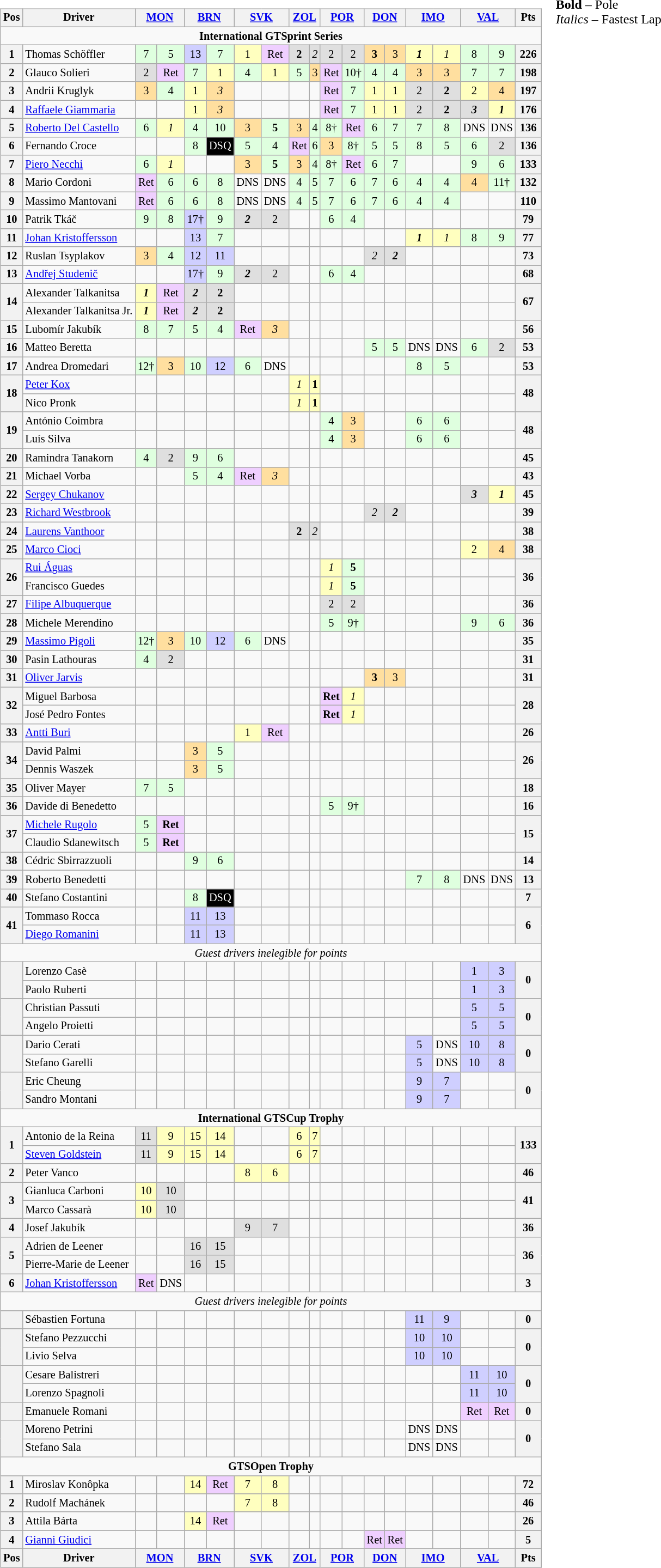<table>
<tr>
<td valign="top"><br><table align="left"| class="wikitable" style="font-size: 85%; text-align: center">
<tr valign="top">
<th valign="middle">Pos</th>
<th valign="middle">Driver</th>
<th colspan=2><a href='#'>MON</a><br></th>
<th colspan=2><a href='#'>BRN</a><br></th>
<th colspan=2><a href='#'>SVK</a><br></th>
<th colspan=2><a href='#'>ZOL</a><br></th>
<th colspan=2><a href='#'>POR</a><br></th>
<th colspan=2><a href='#'>DON</a><br></th>
<th colspan=2><a href='#'>IMO</a><br></th>
<th colspan=2><a href='#'>VAL</a><br></th>
<th valign="middle"> Pts </th>
</tr>
<tr>
<td colspan=19 align=center><strong>International GTSprint Series</strong></td>
</tr>
<tr>
<th>1</th>
<td align="left"> Thomas Schöffler</td>
<td bgcolor="#dfffdf">7</td>
<td bgcolor="#dfffdf">5</td>
<td bgcolor="#cfcfff">13</td>
<td bgcolor="#dfffdf">7</td>
<td bgcolor="#ffffbf">1</td>
<td bgcolor="#efcfff">Ret</td>
<td bgcolor="#dfdfdf"><strong>2</strong></td>
<td bgcolor="#dfdfdf"><em>2</em></td>
<td bgcolor="#dfdfdf">2</td>
<td bgcolor="#dfdfdf">2</td>
<td bgcolor="#ffdf9f"><strong>3</strong></td>
<td bgcolor="#ffdf9f">3</td>
<td bgcolor="#ffffbf"><strong><em>1</em></strong></td>
<td bgcolor="#ffffbf"><em>1</em></td>
<td bgcolor="#dfffdf">8</td>
<td bgcolor="#dfffdf">9</td>
<th>226</th>
</tr>
<tr>
<th>2</th>
<td align="left"> Glauco Solieri</td>
<td bgcolor="#dfdfdf">2</td>
<td bgcolor="#efcfff">Ret</td>
<td bgcolor="#dfffdf">7</td>
<td bgcolor="#ffffbf">1</td>
<td bgcolor="#dfffdf">4</td>
<td bgcolor="#ffffbf">1</td>
<td bgcolor="#dfffdf">5</td>
<td bgcolor="#ffdf9f">3</td>
<td bgcolor="#efcfff">Ret</td>
<td bgcolor="#dfffdf">10†</td>
<td bgcolor="#dfffdf">4</td>
<td bgcolor="#dfffdf">4</td>
<td bgcolor="#ffdf9f">3</td>
<td bgcolor="#ffdf9f">3</td>
<td bgcolor="#dfffdf">7</td>
<td bgcolor="#dfffdf">7</td>
<th>198</th>
</tr>
<tr>
<th>3</th>
<td align="left"> Andrii Kruglyk</td>
<td bgcolor="#ffdf9f">3</td>
<td bgcolor="#dfffdf">4</td>
<td bgcolor="#ffffbf">1</td>
<td bgcolor="#ffdf9f"><em>3</em></td>
<td></td>
<td></td>
<td></td>
<td></td>
<td bgcolor="#efcfff">Ret</td>
<td bgcolor="#dfffdf">7</td>
<td bgcolor="#ffffbf">1</td>
<td bgcolor="#ffffbf">1</td>
<td bgcolor="#dfdfdf">2</td>
<td bgcolor="#dfdfdf"><strong>2</strong></td>
<td bgcolor="#ffffbf">2</td>
<td bgcolor="#ffdf9f">4</td>
<th>197</th>
</tr>
<tr>
<th>4</th>
<td align="left"> <a href='#'>Raffaele Giammaria</a></td>
<td></td>
<td></td>
<td bgcolor="#ffffbf">1</td>
<td bgcolor="#ffdf9f"><em>3</em></td>
<td></td>
<td></td>
<td></td>
<td></td>
<td bgcolor="#efcfff">Ret</td>
<td bgcolor="#dfffdf">7</td>
<td bgcolor="#ffffbf">1</td>
<td bgcolor="#ffffbf">1</td>
<td bgcolor="#dfdfdf">2</td>
<td bgcolor="#dfdfdf"><strong>2</strong></td>
<td bgcolor="#dfdfdf"><strong><em>3</em></strong></td>
<td bgcolor="#ffffbf"><strong><em>1</em></strong></td>
<th>176</th>
</tr>
<tr>
<th>5</th>
<td align="left"> <a href='#'>Roberto Del Castello</a></td>
<td bgcolor="#dfffdf">6</td>
<td bgcolor="#ffffbf"><em>1</em></td>
<td bgcolor="#dfffdf">4</td>
<td bgcolor="#dfffdf">10</td>
<td bgcolor="#ffdf9f">3</td>
<td bgcolor="#dfffdf"><strong>5</strong></td>
<td bgcolor="#ffdf9f">3</td>
<td bgcolor="#dfffdf">4</td>
<td bgcolor="#dfffdf">8†</td>
<td bgcolor="#efcfff">Ret</td>
<td bgcolor="#dfffdf">6</td>
<td bgcolor="#dfffdf">7</td>
<td bgcolor="#dfffdf">7</td>
<td bgcolor="#dfffdf">8</td>
<td>DNS</td>
<td>DNS</td>
<th>136</th>
</tr>
<tr>
<th>6</th>
<td align="left"> Fernando Croce</td>
<td></td>
<td></td>
<td bgcolor="#dfffdf">8</td>
<td style="background:black; color:white;">DSQ</td>
<td bgcolor="#dfffdf">5</td>
<td bgcolor="#dfffdf">4</td>
<td bgcolor="#efcfff">Ret</td>
<td bgcolor="#dfffdf">6</td>
<td bgcolor="#ffdf9f">3</td>
<td bgcolor="#dfffdf">8†</td>
<td bgcolor="#dfffdf">5</td>
<td bgcolor="#dfffdf">5</td>
<td bgcolor="#dfffdf">8</td>
<td bgcolor="#dfffdf">5</td>
<td bgcolor="#dfffdf">6</td>
<td bgcolor="#dfdfdf">2</td>
<th>136</th>
</tr>
<tr>
<th>7</th>
<td align="left"> <a href='#'>Piero Necchi</a></td>
<td bgcolor="#dfffdf">6</td>
<td bgcolor="#ffffbf"><em>1</em></td>
<td></td>
<td></td>
<td bgcolor="#ffdf9f">3</td>
<td bgcolor="#dfffdf"><strong>5</strong></td>
<td bgcolor="#ffdf9f">3</td>
<td bgcolor="#dfffdf">4</td>
<td bgcolor="#dfffdf">8†</td>
<td bgcolor="#efcfff">Ret</td>
<td bgcolor="#dfffdf">6</td>
<td bgcolor="#dfffdf">7</td>
<td></td>
<td></td>
<td bgcolor="#dfffdf">9</td>
<td bgcolor="#dfffdf">6</td>
<th>133</th>
</tr>
<tr>
<th>8</th>
<td align="left"> Mario Cordoni</td>
<td bgcolor="#efcfff">Ret</td>
<td bgcolor="#dfffdf">6</td>
<td bgcolor="#dfffdf">6</td>
<td bgcolor="#dfffdf">8</td>
<td>DNS</td>
<td>DNS</td>
<td bgcolor="#dfffdf">4</td>
<td bgcolor="#dfffdf">5</td>
<td bgcolor="#dfffdf">7</td>
<td bgcolor="#dfffdf">6</td>
<td bgcolor="#dfffdf">7</td>
<td bgcolor="#dfffdf">6</td>
<td bgcolor="#dfffdf">4</td>
<td bgcolor="#dfffdf">4</td>
<td bgcolor="#ffdf9f">4</td>
<td bgcolor="#dfffdf">11†</td>
<th>132</th>
</tr>
<tr>
<th>9</th>
<td align="left"> Massimo Mantovani</td>
<td bgcolor="#efcfff">Ret</td>
<td bgcolor="#dfffdf">6</td>
<td bgcolor="#dfffdf">6</td>
<td bgcolor="#dfffdf">8</td>
<td>DNS</td>
<td>DNS</td>
<td bgcolor="#dfffdf">4</td>
<td bgcolor="#dfffdf">5</td>
<td bgcolor="#dfffdf">7</td>
<td bgcolor="#dfffdf">6</td>
<td bgcolor="#dfffdf">7</td>
<td bgcolor="#dfffdf">6</td>
<td bgcolor="#dfffdf">4</td>
<td bgcolor="#dfffdf">4</td>
<td></td>
<td></td>
<th>110</th>
</tr>
<tr>
<th>10</th>
<td align="left"> Patrik Tkáč</td>
<td bgcolor="#dfffdf">9</td>
<td bgcolor="#dfffdf">8</td>
<td bgcolor="#cfcfff">17†</td>
<td bgcolor="#dfffdf">9</td>
<td bgcolor="#dfdfdf"><strong><em>2</em></strong></td>
<td bgcolor="#dfdfdf">2</td>
<td></td>
<td></td>
<td bgcolor="#dfffdf">6</td>
<td bgcolor="#dfffdf">4</td>
<td></td>
<td></td>
<td></td>
<td></td>
<td></td>
<td></td>
<th>79</th>
</tr>
<tr>
<th>11</th>
<td align="left"> <a href='#'>Johan Kristoffersson</a></td>
<td></td>
<td></td>
<td bgcolor="#cfcfff">13</td>
<td bgcolor="#dfffdf">7</td>
<td></td>
<td></td>
<td></td>
<td></td>
<td></td>
<td></td>
<td></td>
<td></td>
<td bgcolor="#ffffbf"><strong><em>1</em></strong></td>
<td bgcolor="#ffffbf"><em>1</em></td>
<td bgcolor="#dfffdf">8</td>
<td bgcolor="#dfffdf">9</td>
<th>77</th>
</tr>
<tr>
<th>12</th>
<td align="left"> Ruslan Tsyplakov</td>
<td bgcolor="#ffdf9f">3</td>
<td bgcolor="#dfffdf">4</td>
<td bgcolor="#cfcfff">12</td>
<td bgcolor="#cfcfff">11</td>
<td></td>
<td></td>
<td></td>
<td></td>
<td></td>
<td></td>
<td bgcolor="#dfdfdf"><em>2</em></td>
<td bgcolor="#dfdfdf"><strong><em>2</em></strong></td>
<td></td>
<td></td>
<td></td>
<td></td>
<th>73</th>
</tr>
<tr>
<th>13</th>
<td align="left"> <a href='#'>Andřej Studenič</a></td>
<td></td>
<td></td>
<td bgcolor="#cfcfff">17†</td>
<td bgcolor="#dfffdf">9</td>
<td bgcolor="#dfdfdf"><strong><em>2</em></strong></td>
<td bgcolor="#dfdfdf">2</td>
<td></td>
<td></td>
<td bgcolor="#dfffdf">6</td>
<td bgcolor="#dfffdf">4</td>
<td></td>
<td></td>
<td></td>
<td></td>
<td></td>
<td></td>
<th>68</th>
</tr>
<tr>
<th rowspan=2>14</th>
<td align="left"> Alexander Talkanitsa</td>
<td bgcolor="#ffffbf"><strong><em>1</em></strong></td>
<td bgcolor="#efcfff">Ret</td>
<td bgcolor="#dfdfdf"><strong><em>2</em></strong></td>
<td bgcolor="#dfdfdf"><strong>2</strong></td>
<td></td>
<td></td>
<td></td>
<td></td>
<td></td>
<td></td>
<td></td>
<td></td>
<td></td>
<td></td>
<td></td>
<td></td>
<th rowspan=2>67</th>
</tr>
<tr>
<td align="left"> Alexander Talkanitsa Jr.</td>
<td bgcolor="#ffffbf"><strong><em>1</em></strong></td>
<td bgcolor="#efcfff">Ret</td>
<td bgcolor="#dfdfdf"><strong><em>2</em></strong></td>
<td bgcolor="#dfdfdf"><strong>2</strong></td>
<td></td>
<td></td>
<td></td>
<td></td>
<td></td>
<td></td>
<td></td>
<td></td>
<td></td>
<td></td>
<td></td>
<td></td>
</tr>
<tr>
<th>15</th>
<td align="left"> Lubomír Jakubík</td>
<td bgcolor="#dfffdf">8</td>
<td bgcolor="#dfffdf">7</td>
<td bgcolor="#dfffdf">5</td>
<td bgcolor="#dfffdf">4</td>
<td bgcolor="#efcfff">Ret</td>
<td bgcolor="#ffdf9f"><em>3</em></td>
<td></td>
<td></td>
<td></td>
<td></td>
<td></td>
<td></td>
<td></td>
<td></td>
<td></td>
<td></td>
<th>56</th>
</tr>
<tr>
<th>16</th>
<td align="left"> Matteo Beretta</td>
<td></td>
<td></td>
<td></td>
<td></td>
<td></td>
<td></td>
<td></td>
<td></td>
<td></td>
<td></td>
<td bgcolor="#dfffdf">5</td>
<td bgcolor="#dfffdf">5</td>
<td>DNS</td>
<td>DNS</td>
<td bgcolor="#dfffdf">6</td>
<td bgcolor="#dfdfdf">2</td>
<th>53</th>
</tr>
<tr>
<th>17</th>
<td align="left"> Andrea Dromedari</td>
<td bgcolor="#dfffdf">12†</td>
<td bgcolor="#ffdf9f">3</td>
<td bgcolor="#dfffdf">10</td>
<td bgcolor="#cfcfff">12</td>
<td bgcolor="#dfffdf">6</td>
<td>DNS</td>
<td></td>
<td></td>
<td></td>
<td></td>
<td></td>
<td></td>
<td bgcolor="#dfffdf">8</td>
<td bgcolor="#dfffdf">5</td>
<td></td>
<td></td>
<th>53</th>
</tr>
<tr>
<th rowspan=2>18</th>
<td align="left"> <a href='#'>Peter Kox</a></td>
<td></td>
<td></td>
<td></td>
<td></td>
<td></td>
<td></td>
<td bgcolor="#ffffbf"><em>1</em></td>
<td bgcolor="#ffffbf"><strong>1</strong></td>
<td></td>
<td></td>
<td></td>
<td></td>
<td></td>
<td></td>
<td></td>
<td></td>
<th rowspan=2>48</th>
</tr>
<tr>
<td align="left"> Nico Pronk</td>
<td></td>
<td></td>
<td></td>
<td></td>
<td></td>
<td></td>
<td bgcolor="#ffffbf"><em>1</em></td>
<td bgcolor="#ffffbf"><strong>1</strong></td>
<td></td>
<td></td>
<td></td>
<td></td>
<td></td>
<td></td>
<td></td>
<td></td>
</tr>
<tr>
<th rowspan=2>19</th>
<td align="left"> António Coimbra</td>
<td></td>
<td></td>
<td></td>
<td></td>
<td></td>
<td></td>
<td></td>
<td></td>
<td bgcolor="#dfffdf">4</td>
<td bgcolor="#ffdf9f">3</td>
<td></td>
<td></td>
<td bgcolor="#dfffdf">6</td>
<td bgcolor="#dfffdf">6</td>
<td></td>
<td></td>
<th rowspan=2>48</th>
</tr>
<tr>
<td align="left"> Luís Silva</td>
<td></td>
<td></td>
<td></td>
<td></td>
<td></td>
<td></td>
<td></td>
<td></td>
<td bgcolor="#dfffdf">4</td>
<td bgcolor="#ffdf9f">3</td>
<td></td>
<td></td>
<td bgcolor="#dfffdf">6</td>
<td bgcolor="#dfffdf">6</td>
<td></td>
<td></td>
</tr>
<tr>
<th>20</th>
<td align="left"> Ramindra Tanakorn</td>
<td bgcolor="#dfffdf">4</td>
<td bgcolor="#dfdfdf">2</td>
<td bgcolor="#dfffdf">9</td>
<td bgcolor="#dfffdf">6</td>
<td></td>
<td></td>
<td></td>
<td></td>
<td></td>
<td></td>
<td></td>
<td></td>
<td></td>
<td></td>
<td></td>
<td></td>
<th>45</th>
</tr>
<tr>
<th>21</th>
<td align="left"> Michael Vorba</td>
<td></td>
<td></td>
<td bgcolor="#dfffdf">5</td>
<td bgcolor="#dfffdf">4</td>
<td bgcolor="#efcfff">Ret</td>
<td bgcolor="#ffdf9f"><em>3</em></td>
<td></td>
<td></td>
<td></td>
<td></td>
<td></td>
<td></td>
<td></td>
<td></td>
<td></td>
<td></td>
<th>43</th>
</tr>
<tr>
<th>22</th>
<td align="left"> <a href='#'>Sergey Chukanov</a></td>
<td></td>
<td></td>
<td></td>
<td></td>
<td></td>
<td></td>
<td></td>
<td></td>
<td></td>
<td></td>
<td></td>
<td></td>
<td></td>
<td></td>
<td bgcolor="#dfdfdf"><strong><em>3</em></strong></td>
<td bgcolor="#ffffbf"><strong><em>1</em></strong></td>
<th>45</th>
</tr>
<tr>
<th>23</th>
<td align="left"> <a href='#'>Richard Westbrook</a></td>
<td></td>
<td></td>
<td></td>
<td></td>
<td></td>
<td></td>
<td></td>
<td></td>
<td></td>
<td></td>
<td bgcolor="#dfdfdf"><em>2</em></td>
<td bgcolor="#dfdfdf"><strong><em>2</em></strong></td>
<td></td>
<td></td>
<td></td>
<td></td>
<th>39</th>
</tr>
<tr>
<th>24</th>
<td align="left"> <a href='#'>Laurens Vanthoor</a></td>
<td></td>
<td></td>
<td></td>
<td></td>
<td></td>
<td></td>
<td bgcolor="#dfdfdf"><strong>2</strong></td>
<td bgcolor="#dfdfdf"><em>2</em></td>
<td></td>
<td></td>
<td></td>
<td></td>
<td></td>
<td></td>
<td></td>
<td></td>
<th>38</th>
</tr>
<tr>
<th>25</th>
<td align="left"> <a href='#'>Marco Cioci</a></td>
<td></td>
<td></td>
<td></td>
<td></td>
<td></td>
<td></td>
<td></td>
<td></td>
<td></td>
<td></td>
<td></td>
<td></td>
<td></td>
<td></td>
<td bgcolor="#ffffbf">2</td>
<td bgcolor="#ffdf9f">4</td>
<th>38</th>
</tr>
<tr>
<th rowspan=2>26</th>
<td align="left"> <a href='#'>Rui Águas</a></td>
<td></td>
<td></td>
<td></td>
<td></td>
<td></td>
<td></td>
<td></td>
<td></td>
<td bgcolor="#ffffbf"><em>1</em></td>
<td bgcolor="#dfffdf"><strong>5</strong></td>
<td></td>
<td></td>
<td></td>
<td></td>
<td></td>
<td></td>
<th rowspan=2>36</th>
</tr>
<tr>
<td align="left"> Francisco Guedes</td>
<td></td>
<td></td>
<td></td>
<td></td>
<td></td>
<td></td>
<td></td>
<td></td>
<td bgcolor="#ffffbf"><em>1</em></td>
<td bgcolor="#dfffdf"><strong>5</strong></td>
<td></td>
<td></td>
<td></td>
<td></td>
<td></td>
<td></td>
</tr>
<tr>
<th>27</th>
<td align="left"> <a href='#'>Filipe Albuquerque</a></td>
<td></td>
<td></td>
<td></td>
<td></td>
<td></td>
<td></td>
<td></td>
<td></td>
<td bgcolor="#dfdfdf">2</td>
<td bgcolor="#dfdfdf">2</td>
<td></td>
<td></td>
<td></td>
<td></td>
<td></td>
<td></td>
<th>36</th>
</tr>
<tr>
<th>28</th>
<td align="left"> Michele Merendino</td>
<td></td>
<td></td>
<td></td>
<td></td>
<td></td>
<td></td>
<td></td>
<td></td>
<td bgcolor="#dfffdf">5</td>
<td bgcolor="#dfffdf">9†</td>
<td></td>
<td></td>
<td></td>
<td></td>
<td bgcolor="#dfffdf">9</td>
<td bgcolor="#dfffdf">6</td>
<th>36</th>
</tr>
<tr>
<th>29</th>
<td align="left"> <a href='#'>Massimo Pigoli</a></td>
<td bgcolor="#dfffdf">12†</td>
<td bgcolor="#ffdf9f">3</td>
<td bgcolor="#dfffdf">10</td>
<td bgcolor="#cfcfff">12</td>
<td bgcolor="#dfffdf">6</td>
<td>DNS</td>
<td></td>
<td></td>
<td></td>
<td></td>
<td></td>
<td></td>
<td></td>
<td></td>
<td></td>
<td></td>
<th>35</th>
</tr>
<tr>
<th>30</th>
<td align="left"> Pasin Lathouras</td>
<td bgcolor="#dfffdf">4</td>
<td bgcolor="#dfdfdf">2</td>
<td></td>
<td></td>
<td></td>
<td></td>
<td></td>
<td></td>
<td></td>
<td></td>
<td></td>
<td></td>
<td></td>
<td></td>
<td></td>
<td></td>
<th>31</th>
</tr>
<tr>
<th>31</th>
<td align="left"> <a href='#'>Oliver Jarvis</a></td>
<td></td>
<td></td>
<td></td>
<td></td>
<td></td>
<td></td>
<td></td>
<td></td>
<td></td>
<td></td>
<td bgcolor="#ffdf9f"><strong>3</strong></td>
<td bgcolor="#ffdf9f">3</td>
<td></td>
<td></td>
<td></td>
<td></td>
<th>31</th>
</tr>
<tr>
<th rowspan=2>32</th>
<td align="left"> Miguel Barbosa</td>
<td></td>
<td></td>
<td></td>
<td></td>
<td></td>
<td></td>
<td></td>
<td></td>
<td bgcolor="#efcfff"><strong>Ret</strong></td>
<td bgcolor="#ffffbf"><em>1</em></td>
<td></td>
<td></td>
<td></td>
<td></td>
<td></td>
<td></td>
<th rowspan=2>28</th>
</tr>
<tr>
<td align="left"> José Pedro Fontes</td>
<td></td>
<td></td>
<td></td>
<td></td>
<td></td>
<td></td>
<td></td>
<td></td>
<td bgcolor="#efcfff"><strong>Ret</strong></td>
<td bgcolor="#ffffbf"><em>1</em></td>
<td></td>
<td></td>
<td></td>
<td></td>
<td></td>
<td></td>
</tr>
<tr>
<th>33</th>
<td align="left"> <a href='#'>Antti Buri</a></td>
<td></td>
<td></td>
<td></td>
<td></td>
<td bgcolor="#ffffbf">1</td>
<td bgcolor="#efcfff">Ret</td>
<td></td>
<td></td>
<td></td>
<td></td>
<td></td>
<td></td>
<td></td>
<td></td>
<td></td>
<td></td>
<th>26</th>
</tr>
<tr>
<th rowspan=2>34</th>
<td align="left"> David Palmi</td>
<td></td>
<td></td>
<td bgcolor="#ffdf9f">3</td>
<td bgcolor="#dfffdf">5</td>
<td></td>
<td></td>
<td></td>
<td></td>
<td></td>
<td></td>
<td></td>
<td></td>
<td></td>
<td></td>
<td></td>
<td></td>
<th rowspan=2>26</th>
</tr>
<tr>
<td align="left"> Dennis Waszek</td>
<td></td>
<td></td>
<td bgcolor="#ffdf9f">3</td>
<td bgcolor="#dfffdf">5</td>
<td></td>
<td></td>
<td></td>
<td></td>
<td></td>
<td></td>
<td></td>
<td></td>
<td></td>
<td></td>
<td></td>
<td></td>
</tr>
<tr>
<th>35</th>
<td align="left"> Oliver Mayer</td>
<td bgcolor="#dfffdf">7</td>
<td bgcolor="#dfffdf">5</td>
<td></td>
<td></td>
<td></td>
<td></td>
<td></td>
<td></td>
<td></td>
<td></td>
<td></td>
<td></td>
<td></td>
<td></td>
<td></td>
<td></td>
<th>18</th>
</tr>
<tr>
<th>36</th>
<td align="left"> Davide di Benedetto</td>
<td></td>
<td></td>
<td></td>
<td></td>
<td></td>
<td></td>
<td></td>
<td></td>
<td bgcolor="#dfffdf">5</td>
<td bgcolor="#dfffdf">9†</td>
<td></td>
<td></td>
<td></td>
<td></td>
<td></td>
<td></td>
<th>16</th>
</tr>
<tr>
<th rowspan=2>37</th>
<td align="left"> <a href='#'>Michele Rugolo</a></td>
<td bgcolor="#dfffdf">5</td>
<td bgcolor="#efcfff"><strong>Ret</strong></td>
<td></td>
<td></td>
<td></td>
<td></td>
<td></td>
<td></td>
<td></td>
<td></td>
<td></td>
<td></td>
<td></td>
<td></td>
<td></td>
<td></td>
<th rowspan=2>15</th>
</tr>
<tr>
<td align="left"> Claudio Sdanewitsch</td>
<td bgcolor="#dfffdf">5</td>
<td bgcolor="#efcfff"><strong>Ret</strong></td>
<td></td>
<td></td>
<td></td>
<td></td>
<td></td>
<td></td>
<td></td>
<td></td>
<td></td>
<td></td>
<td></td>
<td></td>
<td></td>
<td></td>
</tr>
<tr>
<th>38</th>
<td align="left"> Cédric Sbirrazzuoli</td>
<td></td>
<td></td>
<td bgcolor="#dfffdf">9</td>
<td bgcolor="#dfffdf">6</td>
<td></td>
<td></td>
<td></td>
<td></td>
<td></td>
<td></td>
<td></td>
<td></td>
<td></td>
<td></td>
<td></td>
<td></td>
<th>14</th>
</tr>
<tr>
<th>39</th>
<td align="left"> Roberto Benedetti</td>
<td></td>
<td></td>
<td></td>
<td></td>
<td></td>
<td></td>
<td></td>
<td></td>
<td></td>
<td></td>
<td></td>
<td></td>
<td bgcolor="#dfffdf">7</td>
<td bgcolor="#dfffdf">8</td>
<td>DNS</td>
<td>DNS</td>
<th>13</th>
</tr>
<tr>
<th>40</th>
<td align="left"> Stefano Costantini</td>
<td></td>
<td></td>
<td bgcolor="#dfffdf">8</td>
<td style="background:black; color:white;">DSQ</td>
<td></td>
<td></td>
<td></td>
<td></td>
<td></td>
<td></td>
<td></td>
<td></td>
<td></td>
<td></td>
<td></td>
<td></td>
<th>7</th>
</tr>
<tr>
<th rowspan=2>41</th>
<td align="left"> Tommaso Rocca</td>
<td></td>
<td></td>
<td bgcolor="#cfcfff">11</td>
<td bgcolor="#cfcfff">13</td>
<td></td>
<td></td>
<td></td>
<td></td>
<td></td>
<td></td>
<td></td>
<td></td>
<td></td>
<td></td>
<td></td>
<td></td>
<th rowspan=2>6</th>
</tr>
<tr>
<td align="left"> <a href='#'>Diego Romanini</a></td>
<td></td>
<td></td>
<td bgcolor="#cfcfff">11</td>
<td bgcolor="#cfcfff">13</td>
<td></td>
<td></td>
<td></td>
<td></td>
<td></td>
<td></td>
<td></td>
<td></td>
<td></td>
<td></td>
<td></td>
<td></td>
</tr>
<tr>
<td colspan=19 align=center><em>Guest drivers inelegible for points</em></td>
</tr>
<tr>
<th rowspan=2></th>
<td align="left"> Lorenzo Casè</td>
<td></td>
<td></td>
<td></td>
<td></td>
<td></td>
<td></td>
<td></td>
<td></td>
<td></td>
<td></td>
<td></td>
<td></td>
<td></td>
<td></td>
<td bgcolor="#cfcfff">1</td>
<td bgcolor="#cfcfff">3</td>
<th rowspan=2>0</th>
</tr>
<tr>
<td align="left"> Paolo Ruberti</td>
<td></td>
<td></td>
<td></td>
<td></td>
<td></td>
<td></td>
<td></td>
<td></td>
<td></td>
<td></td>
<td></td>
<td></td>
<td></td>
<td></td>
<td bgcolor="#cfcfff">1</td>
<td bgcolor="#cfcfff">3</td>
</tr>
<tr>
<th rowspan=2></th>
<td align="left"> Christian Passuti</td>
<td></td>
<td></td>
<td></td>
<td></td>
<td></td>
<td></td>
<td></td>
<td></td>
<td></td>
<td></td>
<td></td>
<td></td>
<td></td>
<td></td>
<td bgcolor="#cfcfff">5</td>
<td bgcolor="#cfcfff">5</td>
<th rowspan=2>0</th>
</tr>
<tr>
<td align="left"> Angelo Proietti</td>
<td></td>
<td></td>
<td></td>
<td></td>
<td></td>
<td></td>
<td></td>
<td></td>
<td></td>
<td></td>
<td></td>
<td></td>
<td></td>
<td></td>
<td bgcolor="#cfcfff">5</td>
<td bgcolor="#cfcfff">5</td>
</tr>
<tr>
<th rowspan=2></th>
<td align="left"> Dario Cerati</td>
<td></td>
<td></td>
<td></td>
<td></td>
<td></td>
<td></td>
<td></td>
<td></td>
<td></td>
<td></td>
<td></td>
<td></td>
<td bgcolor="#cfcfff">5</td>
<td>DNS</td>
<td bgcolor="#cfcfff">10</td>
<td bgcolor="#cfcfff">8</td>
<th rowspan=2>0</th>
</tr>
<tr>
<td align="left"> Stefano Garelli</td>
<td></td>
<td></td>
<td></td>
<td></td>
<td></td>
<td></td>
<td></td>
<td></td>
<td></td>
<td></td>
<td></td>
<td></td>
<td bgcolor="#cfcfff">5</td>
<td>DNS</td>
<td bgcolor="#cfcfff">10</td>
<td bgcolor="#cfcfff">8</td>
</tr>
<tr>
<th rowspan=2></th>
<td align="left"> Eric Cheung</td>
<td></td>
<td></td>
<td></td>
<td></td>
<td></td>
<td></td>
<td></td>
<td></td>
<td></td>
<td></td>
<td></td>
<td></td>
<td bgcolor="#cfcfff">9</td>
<td bgcolor="#cfcfff">7</td>
<td></td>
<td></td>
<th rowspan=2>0</th>
</tr>
<tr>
<td align="left"> Sandro Montani</td>
<td></td>
<td></td>
<td></td>
<td></td>
<td></td>
<td></td>
<td></td>
<td></td>
<td></td>
<td></td>
<td></td>
<td></td>
<td bgcolor="#cfcfff">9</td>
<td bgcolor="#cfcfff">7</td>
<td></td>
<td></td>
</tr>
<tr>
<td colspan=19 align=center><strong>International GTSCup Trophy</strong></td>
</tr>
<tr>
<th rowspan=2>1</th>
<td align="left"> Antonio de la Reina</td>
<td bgcolor="#dfdfdf">11</td>
<td bgcolor="#ffffbf">9</td>
<td bgcolor="#ffffbf">15</td>
<td bgcolor="#ffffbf">14</td>
<td></td>
<td></td>
<td bgcolor="#ffffbf">6</td>
<td bgcolor="#ffffbf">7</td>
<td></td>
<td></td>
<td></td>
<td></td>
<td></td>
<td></td>
<td></td>
<td></td>
<th rowspan=2>133</th>
</tr>
<tr>
<td align="left"> <a href='#'>Steven Goldstein</a></td>
<td bgcolor="#dfdfdf">11</td>
<td bgcolor="#ffffbf">9</td>
<td bgcolor="#ffffbf">15</td>
<td bgcolor="#ffffbf">14</td>
<td></td>
<td></td>
<td bgcolor="#ffffbf">6</td>
<td bgcolor="#ffffbf">7</td>
<td></td>
<td></td>
<td></td>
<td></td>
<td></td>
<td></td>
<td></td>
<td></td>
</tr>
<tr>
<th>2</th>
<td align="left"> Peter Vanco</td>
<td></td>
<td></td>
<td></td>
<td></td>
<td bgcolor="#ffffbf">8</td>
<td bgcolor="#ffffbf">6</td>
<td></td>
<td></td>
<td></td>
<td></td>
<td></td>
<td></td>
<td></td>
<td></td>
<td></td>
<td></td>
<th>46</th>
</tr>
<tr>
<th rowspan=2>3</th>
<td align="left"> Gianluca Carboni</td>
<td bgcolor="#ffffbf">10</td>
<td bgcolor="#dfdfdf">10</td>
<td></td>
<td></td>
<td></td>
<td></td>
<td></td>
<td></td>
<td></td>
<td></td>
<td></td>
<td></td>
<td></td>
<td></td>
<td></td>
<td></td>
<th rowspan=2>41</th>
</tr>
<tr>
<td align="left"> Marco Cassarà</td>
<td bgcolor="#ffffbf">10</td>
<td bgcolor="#dfdfdf">10</td>
<td></td>
<td></td>
<td></td>
<td></td>
<td></td>
<td></td>
<td></td>
<td></td>
<td></td>
<td></td>
<td></td>
<td></td>
<td></td>
<td></td>
</tr>
<tr>
<th>4</th>
<td align="left"> Josef Jakubík</td>
<td></td>
<td></td>
<td></td>
<td></td>
<td bgcolor="#dfdfdf">9</td>
<td bgcolor="#dfdfdf">7</td>
<td></td>
<td></td>
<td></td>
<td></td>
<td></td>
<td></td>
<td></td>
<td></td>
<td></td>
<td></td>
<th>36</th>
</tr>
<tr>
<th rowspan=2>5</th>
<td align="left"> Adrien de Leener</td>
<td></td>
<td></td>
<td bgcolor="#dfdfdf">16</td>
<td bgcolor="#dfdfdf">15</td>
<td></td>
<td></td>
<td></td>
<td></td>
<td></td>
<td></td>
<td></td>
<td></td>
<td></td>
<td></td>
<td></td>
<td></td>
<th rowspan=2>36</th>
</tr>
<tr>
<td align="left"> Pierre-Marie de Leener</td>
<td></td>
<td></td>
<td bgcolor="#dfdfdf">16</td>
<td bgcolor="#dfdfdf">15</td>
<td></td>
<td></td>
<td></td>
<td></td>
<td></td>
<td></td>
<td></td>
<td></td>
<td></td>
<td></td>
<td></td>
<td></td>
</tr>
<tr>
<th>6</th>
<td align="left"> <a href='#'>Johan Kristoffersson</a></td>
<td bgcolor="#efcfff">Ret</td>
<td>DNS</td>
<td></td>
<td></td>
<td></td>
<td></td>
<td></td>
<td></td>
<td></td>
<td></td>
<td></td>
<td></td>
<td></td>
<td></td>
<td></td>
<td></td>
<th>3</th>
</tr>
<tr>
<td colspan=19 align=center><em>Guest drivers inelegible for points</em></td>
</tr>
<tr>
<th></th>
<td align="left"> Sébastien Fortuna</td>
<td></td>
<td></td>
<td></td>
<td></td>
<td></td>
<td></td>
<td></td>
<td></td>
<td></td>
<td></td>
<td></td>
<td></td>
<td bgcolor="#cfcfff">11</td>
<td bgcolor="#cfcfff">9</td>
<td></td>
<td></td>
<th>0</th>
</tr>
<tr>
<th rowspan=2></th>
<td align="left"> Stefano Pezzucchi</td>
<td></td>
<td></td>
<td></td>
<td></td>
<td></td>
<td></td>
<td></td>
<td></td>
<td></td>
<td></td>
<td></td>
<td></td>
<td bgcolor="#cfcfff">10</td>
<td bgcolor="#cfcfff">10</td>
<td></td>
<td></td>
<th rowspan=2>0</th>
</tr>
<tr>
<td align="left"> Livio Selva</td>
<td></td>
<td></td>
<td></td>
<td></td>
<td></td>
<td></td>
<td></td>
<td></td>
<td></td>
<td></td>
<td></td>
<td></td>
<td bgcolor="#cfcfff">10</td>
<td bgcolor="#cfcfff">10</td>
<td></td>
<td></td>
</tr>
<tr>
<th rowspan=2></th>
<td align="left"> Cesare Balistreri</td>
<td></td>
<td></td>
<td></td>
<td></td>
<td></td>
<td></td>
<td></td>
<td></td>
<td></td>
<td></td>
<td></td>
<td></td>
<td></td>
<td></td>
<td bgcolor="#cfcfff">11</td>
<td bgcolor="#cfcfff">10</td>
<th rowspan=2>0</th>
</tr>
<tr>
<td align="left"> Lorenzo Spagnoli</td>
<td></td>
<td></td>
<td></td>
<td></td>
<td></td>
<td></td>
<td></td>
<td></td>
<td></td>
<td></td>
<td></td>
<td></td>
<td></td>
<td></td>
<td bgcolor="#cfcfff">11</td>
<td bgcolor="#cfcfff">10</td>
</tr>
<tr>
<th></th>
<td align="left"> Emanuele Romani</td>
<td></td>
<td></td>
<td></td>
<td></td>
<td></td>
<td></td>
<td></td>
<td></td>
<td></td>
<td></td>
<td></td>
<td></td>
<td></td>
<td></td>
<td bgcolor="#efcfff">Ret</td>
<td bgcolor="#efcfff">Ret</td>
<th>0</th>
</tr>
<tr>
<th rowspan=2></th>
<td align="left"> Moreno Petrini</td>
<td></td>
<td></td>
<td></td>
<td></td>
<td></td>
<td></td>
<td></td>
<td></td>
<td></td>
<td></td>
<td></td>
<td></td>
<td>DNS</td>
<td>DNS</td>
<td></td>
<td></td>
<th rowspan=2>0</th>
</tr>
<tr>
<td align="left"> Stefano Sala</td>
<td></td>
<td></td>
<td></td>
<td></td>
<td></td>
<td></td>
<td></td>
<td></td>
<td></td>
<td></td>
<td></td>
<td></td>
<td>DNS</td>
<td>DNS</td>
<td></td>
<td></td>
</tr>
<tr>
<td colspan=19 align=center><strong>GTSOpen Trophy</strong></td>
</tr>
<tr>
<th>1</th>
<td align="left"> Miroslav Konôpka</td>
<td></td>
<td></td>
<td bgcolor="#ffffbf">14</td>
<td bgcolor="#efcfff">Ret</td>
<td bgcolor="#ffffbf">7</td>
<td bgcolor="#ffffbf">8</td>
<td></td>
<td></td>
<td></td>
<td></td>
<td></td>
<td></td>
<td></td>
<td></td>
<td></td>
<td></td>
<th>72</th>
</tr>
<tr>
<th>2</th>
<td align="left"> Rudolf Machánek</td>
<td></td>
<td></td>
<td></td>
<td></td>
<td bgcolor="#ffffbf">7</td>
<td bgcolor="#ffffbf">8</td>
<td></td>
<td></td>
<td></td>
<td></td>
<td></td>
<td></td>
<td></td>
<td></td>
<td></td>
<td></td>
<th>46</th>
</tr>
<tr>
<th>3</th>
<td align="left"> Attila Bárta</td>
<td></td>
<td></td>
<td bgcolor="#ffffbf">14</td>
<td bgcolor="#efcfff">Ret</td>
<td></td>
<td></td>
<td></td>
<td></td>
<td></td>
<td></td>
<td></td>
<td></td>
<td></td>
<td></td>
<td></td>
<td></td>
<th>26</th>
</tr>
<tr>
<th>4</th>
<td align="left"> <a href='#'>Gianni Giudici</a></td>
<td></td>
<td></td>
<td></td>
<td></td>
<td></td>
<td></td>
<td></td>
<td></td>
<td></td>
<td></td>
<td bgcolor="#efcfff">Ret</td>
<td bgcolor="#efcfff">Ret</td>
<td></td>
<td></td>
<td></td>
<td></td>
<th>5</th>
</tr>
<tr valign="top">
<th valign="middle">Pos</th>
<th valign="middle">Driver</th>
<th colspan=2><a href='#'>MON</a><br></th>
<th colspan=2><a href='#'>BRN</a><br></th>
<th colspan=2><a href='#'>SVK</a><br></th>
<th colspan=2><a href='#'>ZOL</a><br></th>
<th colspan=2><a href='#'>POR</a><br></th>
<th colspan=2><a href='#'>DON</a><br></th>
<th colspan=2><a href='#'>IMO</a><br></th>
<th colspan=2><a href='#'>VAL</a><br></th>
<th valign="middle"> Pts </th>
</tr>
</table>
</td>
<td valign="top"><br><span><strong>Bold</strong> – Pole<br><em>Italics</em> – Fastest Lap</span></td>
</tr>
</table>
